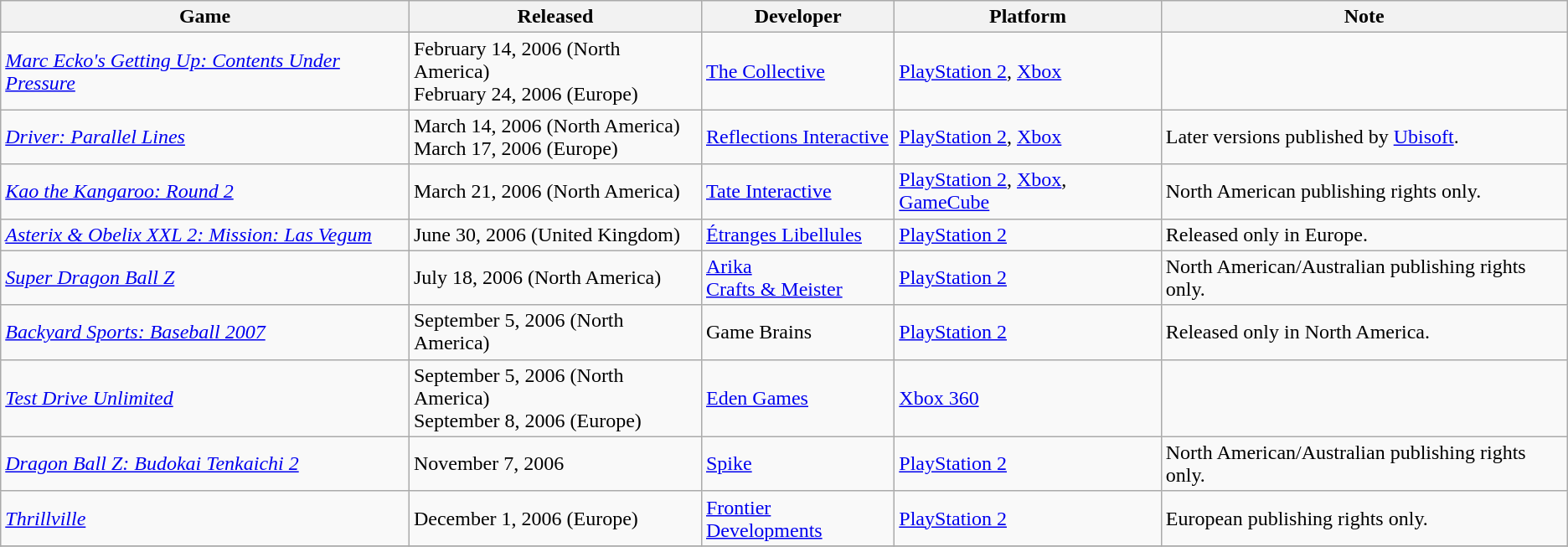<table class="wikitable sortable">
<tr>
<th>Game</th>
<th>Released</th>
<th>Developer</th>
<th>Platform</th>
<th>Note</th>
</tr>
<tr>
<td><em><a href='#'>Marc Ecko's Getting Up: Contents Under Pressure</a></em></td>
<td>February 14, 2006 (North America)<br>February 24, 2006 (Europe)</td>
<td><a href='#'>The Collective</a></td>
<td><a href='#'>PlayStation 2</a>, <a href='#'>Xbox</a></td>
<td></td>
</tr>
<tr>
<td><em><a href='#'>Driver: Parallel Lines</a></em></td>
<td>March 14, 2006 (North America)<br>March 17, 2006 (Europe)</td>
<td><a href='#'>Reflections Interactive</a></td>
<td><a href='#'>PlayStation 2</a>, <a href='#'>Xbox</a></td>
<td>Later versions published by <a href='#'>Ubisoft</a>.</td>
</tr>
<tr>
<td><em><a href='#'>Kao the Kangaroo: Round 2</a></em></td>
<td>March 21, 2006 (North America)</td>
<td><a href='#'>Tate Interactive</a></td>
<td><a href='#'>PlayStation 2</a>, <a href='#'>Xbox</a>, <a href='#'>GameCube</a></td>
<td>North American publishing rights only.</td>
</tr>
<tr>
<td><em><a href='#'>Asterix & Obelix XXL 2: Mission: Las Vegum</a></em></td>
<td>June 30, 2006 (United Kingdom)</td>
<td><a href='#'>Étranges Libellules</a></td>
<td><a href='#'>PlayStation 2</a></td>
<td>Released only in Europe.</td>
</tr>
<tr>
<td><em><a href='#'>Super Dragon Ball Z</a></em></td>
<td>July 18, 2006 (North America)</td>
<td><a href='#'>Arika</a><br><a href='#'>Crafts & Meister</a></td>
<td><a href='#'>PlayStation 2</a></td>
<td>North American/Australian publishing rights only.</td>
</tr>
<tr>
<td><em><a href='#'>Backyard Sports: Baseball 2007</a></em></td>
<td>September 5, 2006 (North America)</td>
<td>Game Brains</td>
<td><a href='#'>PlayStation 2</a></td>
<td>Released only in North America.</td>
</tr>
<tr>
<td><em><a href='#'>Test Drive Unlimited</a></em></td>
<td>September 5, 2006 (North America)<br>September 8, 2006 (Europe)</td>
<td><a href='#'>Eden Games</a></td>
<td><a href='#'>Xbox 360</a></td>
<td></td>
</tr>
<tr>
<td><em><a href='#'>Dragon Ball Z: Budokai Tenkaichi 2</a></em></td>
<td>November 7, 2006</td>
<td><a href='#'>Spike</a></td>
<td><a href='#'>PlayStation 2</a></td>
<td>North American/Australian publishing rights only.</td>
</tr>
<tr>
<td><em><a href='#'>Thrillville</a></em></td>
<td>December 1, 2006 (Europe)</td>
<td><a href='#'>Frontier Developments</a></td>
<td><a href='#'>PlayStation 2</a></td>
<td>European publishing rights only.</td>
</tr>
<tr>
</tr>
</table>
